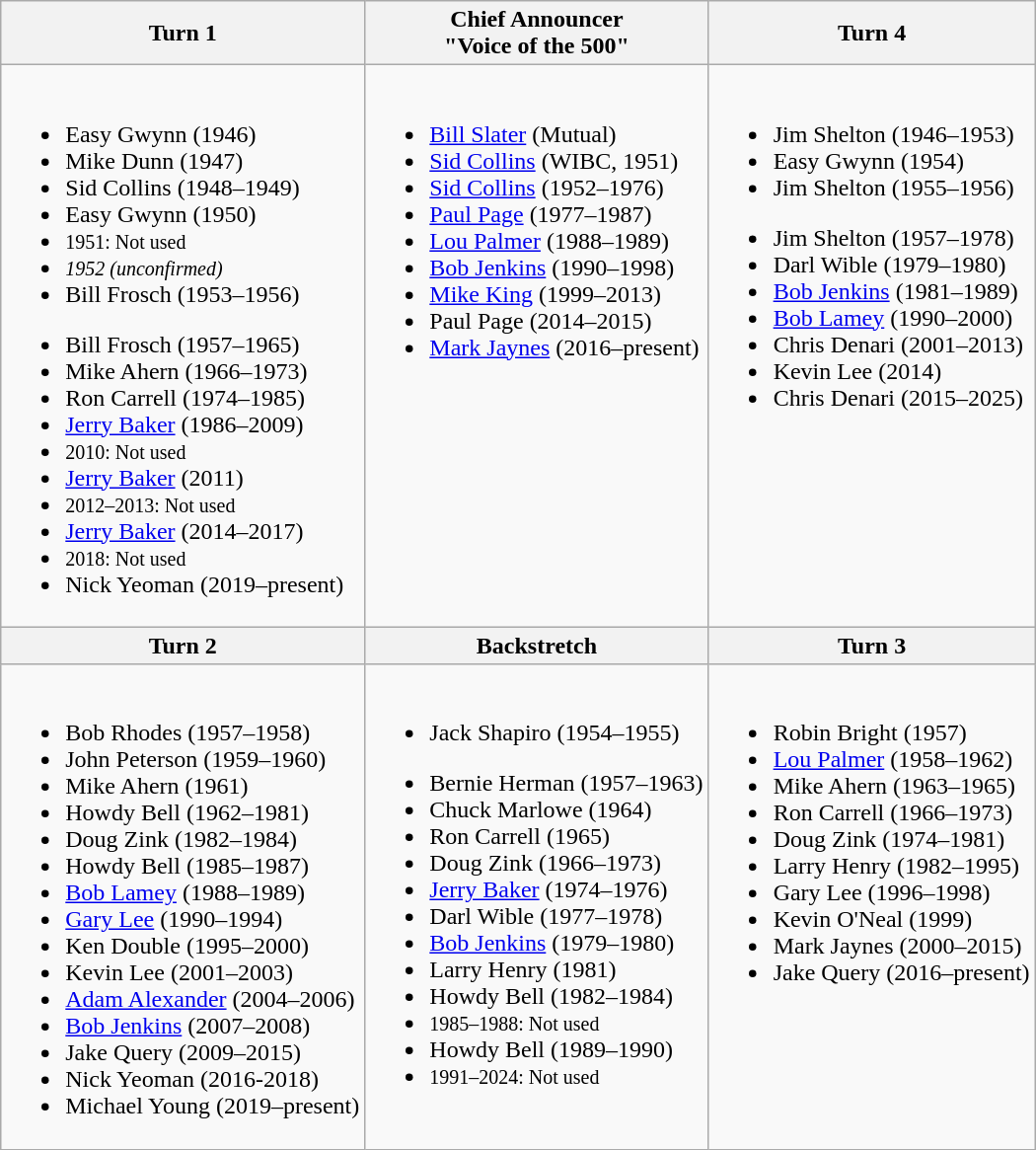<table class="wikitable">
<tr>
<th>Turn 1</th>
<th>Chief Announcer<br>"Voice of the 500"</th>
<th>Turn 4</th>
</tr>
<tr>
<td valign="top"><br><ul><li>Easy Gwynn (1946)</li><li>Mike Dunn (1947)</li><li>Sid Collins (1948–1949)</li><li>Easy Gwynn (1950)</li><li><small>1951: Not used</small></li><li><em><small>1952 (unconfirmed)</small></em></li><li>Bill Frosch (1953–1956)</li></ul><ul><li>Bill Frosch (1957–1965)</li><li>Mike Ahern (1966–1973)</li><li>Ron Carrell (1974–1985)</li><li><a href='#'>Jerry Baker</a> (1986–2009)</li><li><small>2010: Not used</small></li><li><a href='#'>Jerry Baker</a> (2011)</li><li><small>2012–2013: Not used</small></li><li><a href='#'>Jerry Baker</a> (2014–2017)</li><li><small>2018: Not used</small></li><li>Nick Yeoman (2019–present)</li></ul></td>
<td valign="top"><br><ul><li><a href='#'>Bill Slater</a> (Mutual)</li><li><a href='#'>Sid Collins</a> (WIBC, 1951)</li><li><a href='#'>Sid Collins</a> (1952–1976)</li><li><a href='#'>Paul Page</a> (1977–1987)</li><li><a href='#'>Lou Palmer</a> (1988–1989)</li><li><a href='#'>Bob Jenkins</a> (1990–1998)</li><li><a href='#'>Mike King</a> (1999–2013)</li><li>Paul Page (2014–2015)</li><li><a href='#'>Mark Jaynes</a> (2016–present)</li></ul></td>
<td valign="top"><br><ul><li>Jim Shelton (1946–1953)</li><li>Easy Gwynn (1954)</li><li>Jim Shelton (1955–1956)</li></ul><ul><li>Jim Shelton (1957–1978)</li><li>Darl Wible (1979–1980)</li><li><a href='#'>Bob Jenkins</a> (1981–1989)</li><li><a href='#'>Bob Lamey</a> (1990–2000)</li><li>Chris Denari (2001–2013)</li><li>Kevin Lee (2014)</li><li>Chris Denari (2015–2025)</li></ul></td>
</tr>
<tr>
<th>Turn 2</th>
<th>Backstretch</th>
<th>Turn 3</th>
</tr>
<tr>
<td valign="top"><br><ul><li>Bob Rhodes (1957–1958)</li><li>John Peterson (1959–1960)  </li><li>Mike Ahern (1961)</li><li>Howdy Bell (1962–1981)</li><li>Doug Zink (1982–1984)</li><li>Howdy Bell (1985–1987)</li><li><a href='#'>Bob Lamey</a> (1988–1989)</li><li><a href='#'>Gary Lee</a> (1990–1994)</li><li>Ken Double (1995–2000)</li><li>Kevin Lee (2001–2003)</li><li><a href='#'>Adam Alexander</a> (2004–2006)</li><li><a href='#'>Bob Jenkins</a> (2007–2008)</li><li>Jake Query (2009–2015)</li><li>Nick Yeoman (2016-2018)</li><li>Michael Young (2019–present)</li></ul></td>
<td valign="top"><br><ul><li>Jack Shapiro (1954–1955)</li></ul><ul><li>Bernie Herman (1957–1963)</li><li>Chuck Marlowe (1964)</li><li>Ron Carrell (1965)</li><li>Doug Zink (1966–1973)</li><li><a href='#'>Jerry Baker</a> (1974–1976)</li><li>Darl Wible (1977–1978)</li><li><a href='#'>Bob Jenkins</a> (1979–1980)</li><li>Larry Henry (1981)</li><li>Howdy Bell (1982–1984)</li><li><small>1985–1988: Not used</small></li><li>Howdy Bell (1989–1990)</li><li><small>1991–2024: Not used</small></li></ul></td>
<td valign="top"><br><ul><li>Robin Bright (1957)</li><li><a href='#'>Lou Palmer</a> (1958–1962)</li><li>Mike Ahern (1963–1965)</li><li>Ron Carrell (1966–1973)</li><li>Doug Zink (1974–1981)</li><li>Larry Henry (1982–1995)</li><li>Gary Lee (1996–1998)</li><li>Kevin O'Neal (1999)</li><li>Mark Jaynes (2000–2015)</li><li>Jake Query (2016–present)</li></ul></td>
</tr>
</table>
